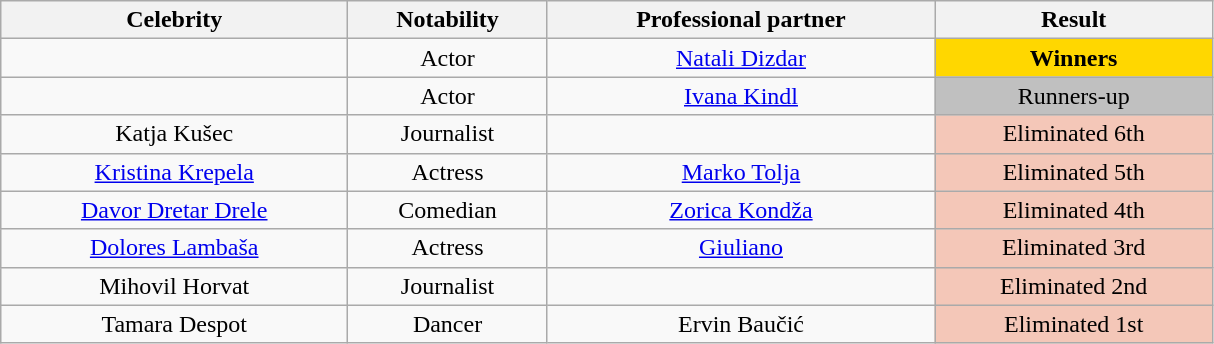<table class="wikitable sortable" style="text-align:center; width:64%">
<tr>
<th>Celebrity</th>
<th>Notability</th>
<th>Professional partner</th>
<th>Result</th>
</tr>
<tr>
<td></td>
<td>Actor</td>
<td><a href='#'>Natali Dizdar</a></td>
<td bgcolor="gold"><strong>Winners</strong></td>
</tr>
<tr>
<td></td>
<td>Actor</td>
<td><a href='#'>Ivana Kindl</a></td>
<td bgcolor="silver">Runners-up</td>
</tr>
<tr>
<td>Katja Kušec</td>
<td>Journalist</td>
<td></td>
<td bgcolor="f4c7b8">Eliminated 6th</td>
</tr>
<tr>
<td><a href='#'>Kristina Krepela</a></td>
<td>Actress</td>
<td><a href='#'>Marko Tolja</a></td>
<td bgcolor="f4c7b8">Eliminated 5th</td>
</tr>
<tr>
<td><a href='#'>Davor Dretar Drele</a></td>
<td>Comedian</td>
<td><a href='#'>Zorica Kondža</a></td>
<td bgcolor="f4c7b8">Eliminated 4th</td>
</tr>
<tr>
<td><a href='#'>Dolores Lambaša</a></td>
<td>Actress</td>
<td><a href='#'>Giuliano</a></td>
<td bgcolor="f4c7b8">Eliminated 3rd</td>
</tr>
<tr>
<td>Mihovil Horvat</td>
<td>Journalist</td>
<td></td>
<td bgcolor="f4c7b8">Eliminated 2nd</td>
</tr>
<tr>
<td>Tamara Despot</td>
<td>Dancer</td>
<td>Ervin Baučić</td>
<td bgcolor="f4c7b8">Eliminated 1st</td>
</tr>
</table>
